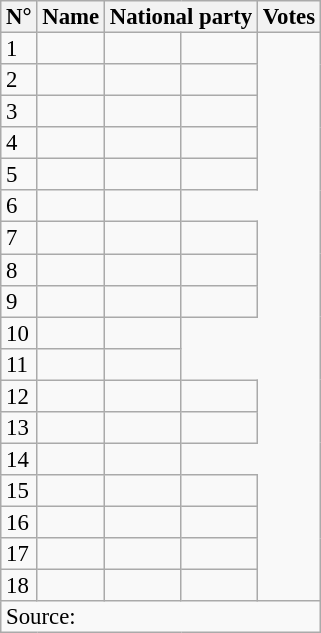<table class="wikitable sortable" style="font-size:95%;line-height:14px;">
<tr>
<th>N°</th>
<th>Name</th>
<th colspan="2">National party</th>
<th>Votes</th>
</tr>
<tr>
<td>1</td>
<td></td>
<td></td>
<td></td>
</tr>
<tr>
<td>2</td>
<td></td>
<td></td>
<td></td>
</tr>
<tr>
<td>3</td>
<td></td>
<td></td>
<td></td>
</tr>
<tr>
<td>4</td>
<td></td>
<td></td>
<td></td>
</tr>
<tr>
<td>5</td>
<td></td>
<td></td>
<td></td>
</tr>
<tr>
<td>6</td>
<td></td>
<td></td>
</tr>
<tr>
<td>7</td>
<td></td>
<td></td>
<td></td>
</tr>
<tr>
<td>8</td>
<td></td>
<td></td>
<td></td>
</tr>
<tr>
<td>9</td>
<td></td>
<td></td>
<td></td>
</tr>
<tr>
<td>10</td>
<td></td>
<td></td>
</tr>
<tr>
<td>11</td>
<td></td>
<td></td>
</tr>
<tr>
<td>12</td>
<td></td>
<td></td>
<td></td>
</tr>
<tr>
<td>13</td>
<td></td>
<td></td>
<td></td>
</tr>
<tr>
<td>14</td>
<td></td>
<td></td>
</tr>
<tr>
<td>15</td>
<td></td>
<td></td>
<td></td>
</tr>
<tr>
<td>16</td>
<td></td>
<td></td>
<td></td>
</tr>
<tr>
<td>17</td>
<td></td>
<td></td>
<td></td>
</tr>
<tr>
<td>18</td>
<td></td>
<td></td>
<td></td>
</tr>
<tr>
<td colspan="5">Source: </td>
</tr>
</table>
